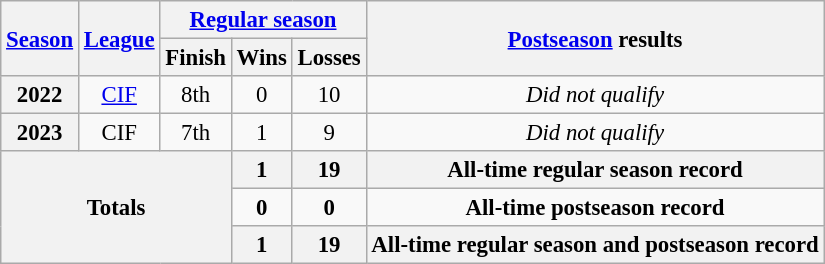<table class="wikitable" style="text-align:center; font-size: 95%;">
<tr>
<th rowspan="2"><a href='#'>Season</a></th>
<th rowspan="2"><a href='#'>League</a></th>
<th colspan="3"><a href='#'>Regular season</a></th>
<th rowspan="2"><a href='#'>Postseason</a> results</th>
</tr>
<tr>
<th>Finish</th>
<th>Wins</th>
<th>Losses</th>
</tr>
<tr>
<th>2022</th>
<td><a href='#'>CIF</a></td>
<td>8th</td>
<td>0</td>
<td>10</td>
<td><em>Did not qualify</em></td>
</tr>
<tr>
<th>2023</th>
<td>CIF</td>
<td>7th</td>
<td>1</td>
<td>9</td>
<td><em>Did not qualify</em></td>
</tr>
<tr>
<th rowspan="3" colspan="3">Totals</th>
<th>1</th>
<th>19</th>
<th>All-time regular season record</th>
</tr>
<tr>
<td><strong>0</strong></td>
<td><strong>0</strong></td>
<td><strong>All-time postseason record</strong></td>
</tr>
<tr>
<th>1</th>
<th>19</th>
<th>All-time regular season and postseason record</th>
</tr>
</table>
